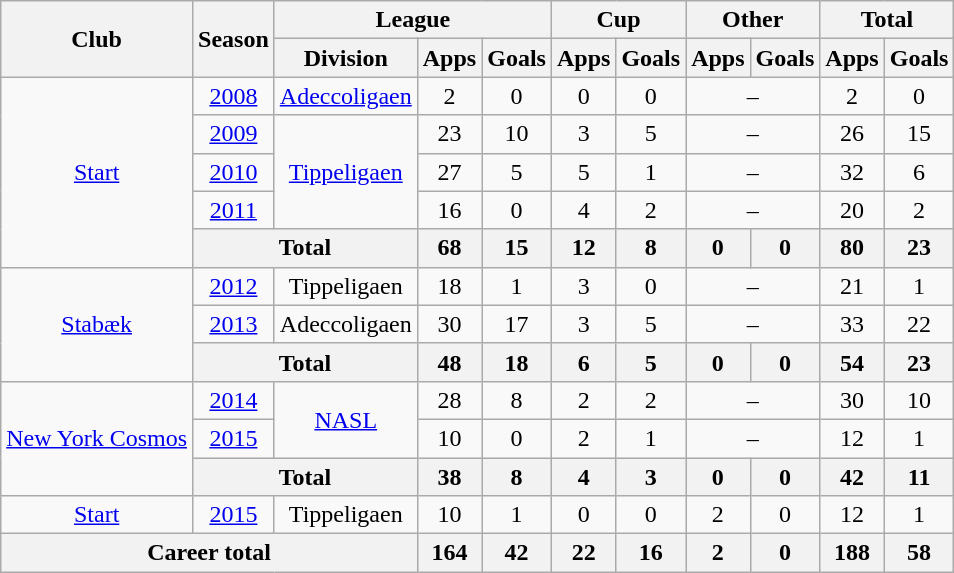<table class="wikitable" style="text-align: center">
<tr>
<th rowspan="2">Club</th>
<th rowspan="2">Season</th>
<th colspan="3">League</th>
<th colspan="2">Cup</th>
<th colspan="2">Other</th>
<th colspan="2">Total</th>
</tr>
<tr>
<th>Division</th>
<th>Apps</th>
<th>Goals</th>
<th>Apps</th>
<th>Goals</th>
<th>Apps</th>
<th>Goals</th>
<th>Apps</th>
<th>Goals</th>
</tr>
<tr>
<td rowspan="5"><a href='#'>Start</a></td>
<td><a href='#'>2008</a></td>
<td><a href='#'>Adeccoligaen</a></td>
<td>2</td>
<td>0</td>
<td>0</td>
<td>0</td>
<td colspan="2">–</td>
<td>2</td>
<td>0</td>
</tr>
<tr>
<td><a href='#'>2009</a></td>
<td rowspan="3"><a href='#'>Tippeligaen</a></td>
<td>23</td>
<td>10</td>
<td>3</td>
<td>5</td>
<td colspan="2">–</td>
<td>26</td>
<td>15</td>
</tr>
<tr>
<td><a href='#'>2010</a></td>
<td>27</td>
<td>5</td>
<td>5</td>
<td>1</td>
<td colspan="2">–</td>
<td>32</td>
<td>6</td>
</tr>
<tr>
<td><a href='#'>2011</a></td>
<td>16</td>
<td>0</td>
<td>4</td>
<td>2</td>
<td colspan="2">–</td>
<td>20</td>
<td>2</td>
</tr>
<tr>
<th colspan="2">Total</th>
<th>68</th>
<th>15</th>
<th>12</th>
<th>8</th>
<th>0</th>
<th>0</th>
<th>80</th>
<th>23</th>
</tr>
<tr>
<td rowspan="3"><a href='#'>Stabæk</a></td>
<td><a href='#'>2012</a></td>
<td>Tippeligaen</td>
<td>18</td>
<td>1</td>
<td>3</td>
<td>0</td>
<td colspan="2">–</td>
<td>21</td>
<td>1</td>
</tr>
<tr>
<td><a href='#'>2013</a></td>
<td rowspan="1">Adeccoligaen</td>
<td>30</td>
<td>17</td>
<td>3</td>
<td>5</td>
<td colspan="2">–</td>
<td>33</td>
<td>22</td>
</tr>
<tr>
<th colspan="2">Total</th>
<th>48</th>
<th>18</th>
<th>6</th>
<th>5</th>
<th>0</th>
<th>0</th>
<th>54</th>
<th>23</th>
</tr>
<tr>
<td rowspan="3"><a href='#'>New York Cosmos</a></td>
<td><a href='#'>2014</a></td>
<td rowspan="2"><a href='#'>NASL</a></td>
<td>28</td>
<td>8</td>
<td>2</td>
<td>2</td>
<td colspan="2">–</td>
<td>30</td>
<td>10</td>
</tr>
<tr>
<td><a href='#'>2015</a></td>
<td>10</td>
<td>0</td>
<td>2</td>
<td>1</td>
<td colspan="2">–</td>
<td>12</td>
<td>1</td>
</tr>
<tr>
<th colspan="2">Total</th>
<th>38</th>
<th>8</th>
<th>4</th>
<th>3</th>
<th>0</th>
<th>0</th>
<th>42</th>
<th>11</th>
</tr>
<tr>
<td rowspan="1"><a href='#'>Start</a></td>
<td><a href='#'>2015</a></td>
<td rowspan="1">Tippeligaen</td>
<td>10</td>
<td>1</td>
<td>0</td>
<td>0</td>
<td>2</td>
<td>0</td>
<td>12</td>
<td>1</td>
</tr>
<tr>
<th colspan="3">Career total</th>
<th>164</th>
<th>42</th>
<th>22</th>
<th>16</th>
<th>2</th>
<th>0</th>
<th>188</th>
<th>58</th>
</tr>
</table>
